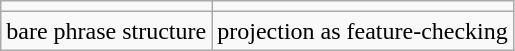<table class="wikitable">
<tr>
<td></td>
<td></td>
</tr>
<tr>
<td>bare phrase structure</td>
<td>projection as feature-checking</td>
</tr>
</table>
